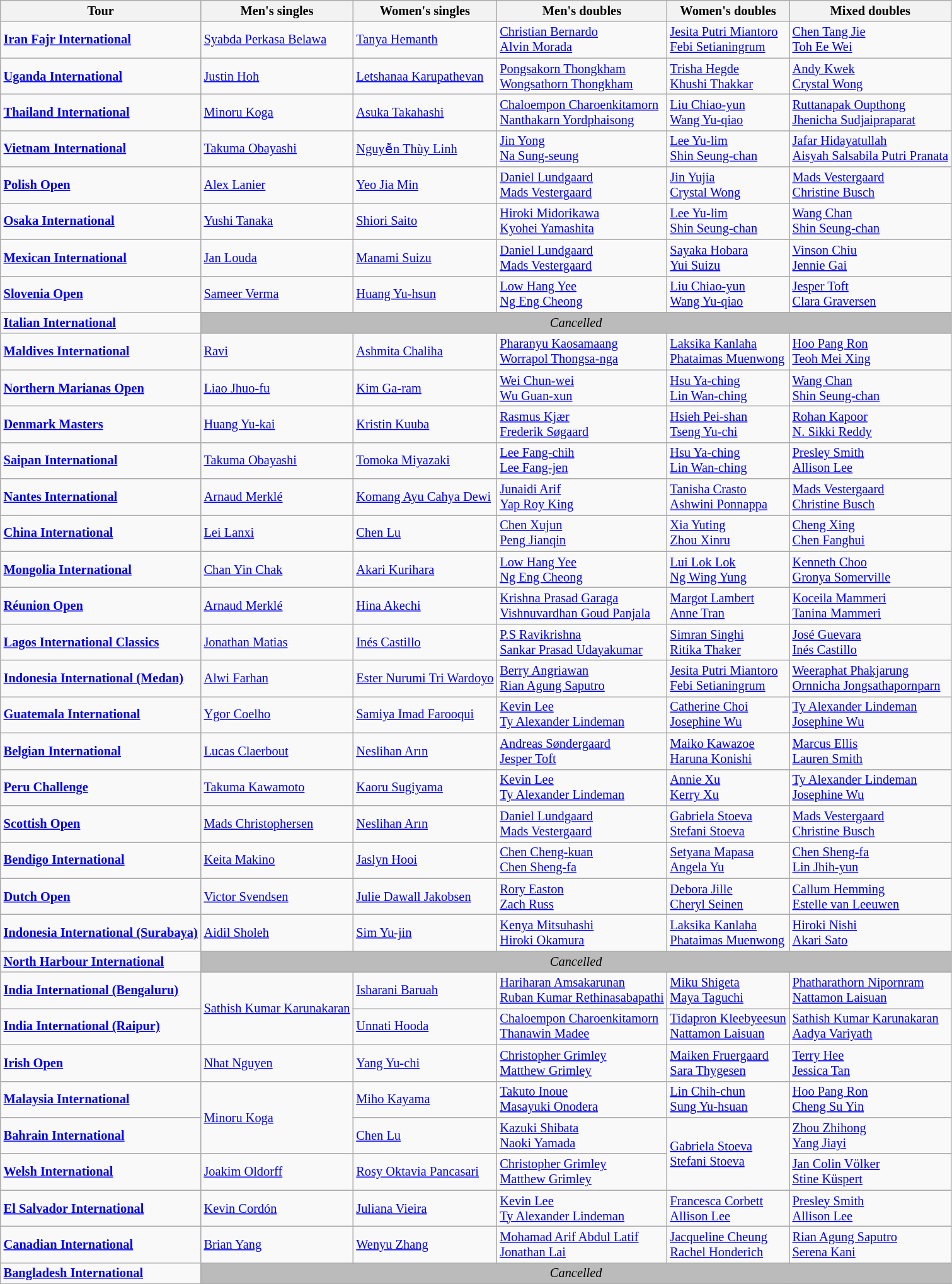<table class="wikitable" style="font-size:85%">
<tr>
<th>Tour</th>
<th>Men's singles</th>
<th>Women's singles</th>
<th>Men's doubles</th>
<th>Women's doubles</th>
<th>Mixed doubles</th>
</tr>
<tr>
<td><strong><a href='#'>Iran Fajr International</a></strong></td>
<td> <a href='#'>Syabda Perkasa Belawa</a></td>
<td> <a href='#'>Tanya Hemanth</a></td>
<td> <a href='#'>Christian Bernardo</a><br> <a href='#'>Alvin Morada</a></td>
<td> <a href='#'>Jesita Putri Miantoro</a><br> <a href='#'>Febi Setianingrum</a></td>
<td> <a href='#'>Chen Tang Jie</a><br> <a href='#'>Toh Ee Wei</a></td>
</tr>
<tr>
<td><strong><a href='#'>Uganda International</a></strong></td>
<td> <a href='#'>Justin Hoh</a></td>
<td> <a href='#'>Letshanaa Karupathevan</a></td>
<td> <a href='#'>Pongsakorn Thongkham</a><br> <a href='#'>Wongsathorn Thongkham</a></td>
<td> <a href='#'>Trisha Hegde</a><br> <a href='#'>Khushi Thakkar</a></td>
<td> <a href='#'>Andy Kwek</a><br> <a href='#'>Crystal Wong</a></td>
</tr>
<tr>
<td><strong><a href='#'>Thailand International</a></strong></td>
<td> <a href='#'>Minoru Koga</a></td>
<td> <a href='#'>Asuka Takahashi</a></td>
<td> <a href='#'>Chaloempon Charoenkitamorn</a><br> <a href='#'>Nanthakarn Yordphaisong</a></td>
<td> <a href='#'>Liu Chiao-yun</a><br> <a href='#'>Wang Yu-qiao</a></td>
<td> <a href='#'>Ruttanapak Oupthong</a><br> <a href='#'>Jhenicha Sudjaipraparat</a></td>
</tr>
<tr>
<td><strong><a href='#'>Vietnam International</a></strong></td>
<td> <a href='#'>Takuma Obayashi</a></td>
<td> <a href='#'>Nguyễn Thùy Linh</a></td>
<td> <a href='#'>Jin Yong</a><br> <a href='#'>Na Sung-seung</a></td>
<td> <a href='#'>Lee Yu-lim</a><br> <a href='#'>Shin Seung-chan</a></td>
<td> <a href='#'>Jafar Hidayatullah</a><br> <a href='#'>Aisyah Salsabila Putri Pranata</a></td>
</tr>
<tr>
<td><strong><a href='#'>Polish Open</a></strong></td>
<td> <a href='#'>Alex Lanier</a></td>
<td> <a href='#'>Yeo Jia Min</a></td>
<td> <a href='#'>Daniel Lundgaard</a><br> <a href='#'>Mads Vestergaard</a></td>
<td> <a href='#'>Jin Yujia</a><br> <a href='#'>Crystal Wong</a></td>
<td> <a href='#'>Mads Vestergaard</a><br> <a href='#'>Christine Busch</a></td>
</tr>
<tr>
<td><strong><a href='#'>Osaka International</a></strong></td>
<td> <a href='#'>Yushi Tanaka</a></td>
<td> <a href='#'>Shiori Saito</a></td>
<td> <a href='#'>Hiroki Midorikawa</a><br> <a href='#'>Kyohei Yamashita</a></td>
<td> <a href='#'>Lee Yu-lim</a><br> <a href='#'>Shin Seung-chan</a></td>
<td> <a href='#'>Wang Chan</a><br> <a href='#'>Shin Seung-chan</a></td>
</tr>
<tr>
<td><strong><a href='#'>Mexican International</a></strong></td>
<td> <a href='#'>Jan Louda</a></td>
<td> <a href='#'>Manami Suizu</a></td>
<td> <a href='#'>Daniel Lundgaard</a><br> <a href='#'>Mads Vestergaard</a></td>
<td> <a href='#'>Sayaka Hobara</a><br> <a href='#'>Yui Suizu</a></td>
<td> <a href='#'>Vinson Chiu</a><br> <a href='#'>Jennie Gai</a></td>
</tr>
<tr>
<td><strong><a href='#'>Slovenia Open</a></strong></td>
<td> <a href='#'>Sameer Verma</a></td>
<td> <a href='#'>Huang Yu-hsun</a></td>
<td> <a href='#'>Low Hang Yee</a><br> <a href='#'>Ng Eng Cheong</a></td>
<td> <a href='#'>Liu Chiao-yun</a><br> <a href='#'>Wang Yu-qiao</a></td>
<td> <a href='#'>Jesper Toft</a> <br> <a href='#'>Clara Graversen</a></td>
</tr>
<tr>
<td><strong><a href='#'>Italian International</a></strong></td>
<td align="center" bgcolor="#BBBBBB" colspan="5"><em>Cancelled</em></td>
</tr>
<tr>
<td><strong><a href='#'>Maldives International</a></strong></td>
<td> <a href='#'>Ravi</a></td>
<td> <a href='#'>Ashmita Chaliha</a></td>
<td> <a href='#'>Pharanyu Kaosamaang</a><br> <a href='#'>Worrapol Thongsa-nga</a></td>
<td> <a href='#'>Laksika Kanlaha</a><br> <a href='#'>Phataimas Muenwong</a></td>
<td> <a href='#'>Hoo Pang Ron</a><br> <a href='#'>Teoh Mei Xing</a></td>
</tr>
<tr>
<td><strong><a href='#'>Northern Marianas Open</a></strong></td>
<td> <a href='#'>Liao Jhuo-fu</a></td>
<td> <a href='#'>Kim Ga-ram</a></td>
<td> <a href='#'>Wei Chun-wei</a><br> <a href='#'>Wu Guan-xun</a></td>
<td> <a href='#'>Hsu Ya-ching</a><br> <a href='#'>Lin Wan-ching</a></td>
<td> <a href='#'>Wang Chan</a><br> <a href='#'>Shin Seung-chan</a></td>
</tr>
<tr>
<td><strong><a href='#'>Denmark Masters</a></strong></td>
<td> <a href='#'>Huang Yu-kai</a></td>
<td> <a href='#'>Kristin Kuuba</a></td>
<td> <a href='#'>Rasmus Kjær</a><br> <a href='#'>Frederik Søgaard</a></td>
<td> <a href='#'>Hsieh Pei-shan</a><br> <a href='#'>Tseng Yu-chi</a></td>
<td> <a href='#'>Rohan Kapoor</a><br> <a href='#'>N. Sikki Reddy</a></td>
</tr>
<tr>
<td><strong><a href='#'>Saipan International</a></strong></td>
<td> <a href='#'>Takuma Obayashi</a></td>
<td> <a href='#'>Tomoka Miyazaki</a></td>
<td> <a href='#'>Lee Fang-chih</a> <br> <a href='#'>Lee Fang-jen</a></td>
<td> <a href='#'>Hsu Ya-ching</a><br> <a href='#'>Lin Wan-ching</a></td>
<td> <a href='#'>Presley Smith</a> <br> <a href='#'>Allison Lee</a></td>
</tr>
<tr>
<td><strong><a href='#'>Nantes International</a></strong></td>
<td> <a href='#'>Arnaud Merklé</a></td>
<td> <a href='#'>Komang Ayu Cahya Dewi</a></td>
<td> <a href='#'>Junaidi Arif</a><br> <a href='#'>Yap Roy King</a></td>
<td> <a href='#'>Tanisha Crasto</a><br> <a href='#'>Ashwini Ponnappa</a></td>
<td> <a href='#'>Mads Vestergaard</a><br> <a href='#'>Christine Busch</a></td>
</tr>
<tr>
<td><strong><a href='#'>China International</a></strong></td>
<td> <a href='#'>Lei Lanxi</a></td>
<td> <a href='#'>Chen Lu</a></td>
<td> <a href='#'>Chen Xujun</a><br> <a href='#'>Peng Jianqin</a></td>
<td> <a href='#'>Xia Yuting</a><br> <a href='#'>Zhou Xinru</a></td>
<td> <a href='#'>Cheng Xing</a><br> <a href='#'>Chen Fanghui</a></td>
</tr>
<tr>
<td><strong><a href='#'>Mongolia International</a></strong></td>
<td> <a href='#'>Chan Yin Chak</a></td>
<td> <a href='#'>Akari Kurihara</a></td>
<td> <a href='#'>Low Hang Yee</a><br> <a href='#'>Ng Eng Cheong</a></td>
<td> <a href='#'>Lui Lok Lok</a><br> <a href='#'>Ng Wing Yung</a></td>
<td> <a href='#'>Kenneth Choo</a><br> <a href='#'>Gronya Somerville</a></td>
</tr>
<tr>
<td><strong><a href='#'>Réunion Open</a></strong></td>
<td> <a href='#'>Arnaud Merklé</a></td>
<td> <a href='#'>Hina Akechi</a></td>
<td> <a href='#'>Krishna Prasad Garaga</a><br> <a href='#'>Vishnuvardhan Goud Panjala</a></td>
<td> <a href='#'>Margot Lambert</a><br> <a href='#'>Anne Tran</a></td>
<td> <a href='#'>Koceila Mammeri</a><br> <a href='#'>Tanina Mammeri</a></td>
</tr>
<tr>
<td><strong><a href='#'>Lagos International Classics</a></strong></td>
<td> <a href='#'>Jonathan Matias</a></td>
<td> <a href='#'>Inés Castillo</a></td>
<td> <a href='#'>P.S Ravikrishna</a><br> <a href='#'>Sankar Prasad Udayakumar</a></td>
<td> <a href='#'>Simran Singhi</a><br> <a href='#'>Ritika Thaker</a></td>
<td> <a href='#'>José Guevara</a><br> <a href='#'>Inés Castillo</a></td>
</tr>
<tr>
<td><strong><a href='#'>Indonesia International (Medan)</a></strong></td>
<td> <a href='#'>Alwi Farhan</a></td>
<td> <a href='#'>Ester Nurumi Tri Wardoyo</a></td>
<td> <a href='#'>Berry Angriawan</a><br> <a href='#'>Rian Agung Saputro</a></td>
<td> <a href='#'>Jesita Putri Miantoro</a><br> <a href='#'>Febi Setianingrum</a></td>
<td> <a href='#'>Weeraphat Phakjarung</a><br> <a href='#'>Ornnicha Jongsathapornparn</a></td>
</tr>
<tr>
<td><strong><a href='#'>Guatemala International</a></strong></td>
<td> <a href='#'>Ygor Coelho</a></td>
<td> <a href='#'>Samiya Imad Farooqui</a></td>
<td> <a href='#'>Kevin Lee</a><br> <a href='#'>Ty Alexander Lindeman</a></td>
<td> <a href='#'>Catherine Choi</a><br> <a href='#'>Josephine Wu</a></td>
<td> <a href='#'>Ty Alexander Lindeman</a><br> <a href='#'>Josephine Wu</a></td>
</tr>
<tr>
<td><strong><a href='#'>Belgian International</a></strong></td>
<td> <a href='#'>Lucas Claerbout</a></td>
<td> <a href='#'>Neslihan Arın</a></td>
<td> <a href='#'>Andreas Søndergaard</a><br> <a href='#'>Jesper Toft</a></td>
<td> <a href='#'>Maiko Kawazoe</a><br> <a href='#'>Haruna Konishi</a></td>
<td> <a href='#'>Marcus Ellis</a><br> <a href='#'>Lauren Smith</a></td>
</tr>
<tr>
<td><strong><a href='#'>Peru Challenge</a></strong></td>
<td> <a href='#'>Takuma Kawamoto</a></td>
<td> <a href='#'>Kaoru Sugiyama</a></td>
<td> <a href='#'>Kevin Lee</a><br> <a href='#'>Ty Alexander Lindeman</a></td>
<td> <a href='#'>Annie Xu</a><br> <a href='#'>Kerry Xu</a></td>
<td> <a href='#'>Ty Alexander Lindeman</a><br> <a href='#'>Josephine Wu</a></td>
</tr>
<tr>
<td><strong><a href='#'>Scottish Open</a></strong></td>
<td> <a href='#'>Mads Christophersen</a></td>
<td> <a href='#'>Neslihan Arın</a></td>
<td> <a href='#'>Daniel Lundgaard</a><br> <a href='#'>Mads Vestergaard</a></td>
<td> <a href='#'>Gabriela Stoeva</a><br> <a href='#'>Stefani Stoeva</a></td>
<td> <a href='#'>Mads Vestergaard</a><br> <a href='#'>Christine Busch</a></td>
</tr>
<tr>
<td><strong><a href='#'>Bendigo International</a></strong></td>
<td> <a href='#'>Keita Makino</a></td>
<td> <a href='#'>Jaslyn Hooi</a></td>
<td> <a href='#'>Chen Cheng-kuan</a><br> <a href='#'>Chen Sheng-fa</a></td>
<td> <a href='#'>Setyana Mapasa</a><br> <a href='#'>Angela Yu</a></td>
<td> <a href='#'>Chen Sheng-fa</a><br>  <a href='#'>Lin Jhih-yun</a></td>
</tr>
<tr>
<td><strong><a href='#'>Dutch Open</a></strong></td>
<td> <a href='#'>Victor Svendsen</a></td>
<td> <a href='#'>Julie Dawall Jakobsen</a></td>
<td> <a href='#'>Rory Easton</a><br> <a href='#'>Zach Russ</a></td>
<td> <a href='#'>Debora Jille</a><br> <a href='#'>Cheryl Seinen</a></td>
<td> <a href='#'>Callum Hemming</a><br> <a href='#'>Estelle van Leeuwen</a></td>
</tr>
<tr>
<td><strong><a href='#'>Indonesia International (Surabaya)</a></strong></td>
<td> <a href='#'>Aidil Sholeh</a></td>
<td> <a href='#'>Sim Yu-jin</a></td>
<td> <a href='#'>Kenya Mitsuhashi</a><br> <a href='#'>Hiroki Okamura</a></td>
<td> <a href='#'>Laksika Kanlaha</a><br> <a href='#'>Phataimas Muenwong</a></td>
<td> <a href='#'>Hiroki Nishi</a><br> <a href='#'>Akari Sato</a></td>
</tr>
<tr>
<td><strong><a href='#'>North Harbour International</a></strong></td>
<td align="center" bgcolor="#BBBBBB" colspan="5"><em>Cancelled</em></td>
</tr>
<tr>
<td><strong><a href='#'>India International (Bengaluru)</a></strong></td>
<td rowspan="2"> <a href='#'>Sathish Kumar Karunakaran</a></td>
<td> <a href='#'>Isharani Baruah</a></td>
<td> <a href='#'>Hariharan Amsakarunan</a><br> <a href='#'>Ruban Kumar Rethinasabapathi</a></td>
<td> <a href='#'>Miku Shigeta</a><br> <a href='#'>Maya Taguchi</a></td>
<td> <a href='#'>Phatharathorn Nipornram</a><br> <a href='#'>Nattamon Laisuan</a></td>
</tr>
<tr>
<td><strong><a href='#'>India International (Raipur)</a></strong></td>
<td> <a href='#'>Unnati Hooda</a></td>
<td> <a href='#'>Chaloempon Charoenkitamorn</a><br> <a href='#'>Thanawin Madee</a></td>
<td> <a href='#'>Tidapron Kleebyeesun</a><br> <a href='#'>Nattamon Laisuan</a></td>
<td> <a href='#'>Sathish Kumar Karunakaran</a><br> <a href='#'>Aadya Variyath</a></td>
</tr>
<tr>
<td><strong><a href='#'>Irish Open</a></strong></td>
<td> <a href='#'>Nhat Nguyen</a></td>
<td> <a href='#'>Yang Yu-chi</a></td>
<td> <a href='#'>Christopher Grimley</a><br> <a href='#'>Matthew Grimley</a></td>
<td> <a href='#'>Maiken Fruergaard</a><br> <a href='#'>Sara Thygesen</a></td>
<td> <a href='#'>Terry Hee</a><br> <a href='#'>Jessica Tan</a></td>
</tr>
<tr>
<td><strong><a href='#'>Malaysia International</a></strong></td>
<td rowspan="2"> <a href='#'>Minoru Koga</a></td>
<td> <a href='#'>Miho Kayama</a></td>
<td> <a href='#'>Takuto Inoue</a> <br> <a href='#'>Masayuki Onodera</a></td>
<td> <a href='#'>Lin Chih-chun</a> <br> <a href='#'>Sung Yu-hsuan</a></td>
<td> <a href='#'>Hoo Pang Ron</a><br> <a href='#'>Cheng Su Yin</a></td>
</tr>
<tr>
<td><strong><a href='#'>Bahrain International</a></strong></td>
<td> <a href='#'>Chen Lu</a></td>
<td> <a href='#'>Kazuki Shibata</a><br> <a href='#'>Naoki Yamada</a></td>
<td rowspan="2"> <a href='#'>Gabriela Stoeva</a><br> <a href='#'>Stefani Stoeva</a></td>
<td> <a href='#'>Zhou Zhihong</a><br> <a href='#'>Yang Jiayi</a></td>
</tr>
<tr>
<td><strong><a href='#'>Welsh International</a></strong></td>
<td> <a href='#'>Joakim Oldorff</a></td>
<td> <a href='#'>Rosy Oktavia Pancasari</a></td>
<td> <a href='#'>Christopher Grimley</a><br> <a href='#'>Matthew Grimley</a></td>
<td> <a href='#'>Jan Colin Völker</a><br> <a href='#'>Stine Küspert</a></td>
</tr>
<tr>
<td><strong><a href='#'>El Salvador International</a></strong></td>
<td> <a href='#'>Kevin Cordón</a></td>
<td> <a href='#'>Juliana Vieira</a></td>
<td> <a href='#'>Kevin Lee</a><br> <a href='#'>Ty Alexander Lindeman</a></td>
<td> <a href='#'>Francesca Corbett</a><br> <a href='#'>Allison Lee</a></td>
<td> <a href='#'>Presley Smith</a><br> <a href='#'>Allison Lee</a></td>
</tr>
<tr>
<td><strong><a href='#'>Canadian International</a></strong></td>
<td> <a href='#'>Brian Yang</a></td>
<td> <a href='#'>Wenyu Zhang</a></td>
<td> <a href='#'>Mohamad Arif Abdul Latif</a><br> <a href='#'>Jonathan Lai</a></td>
<td> <a href='#'>Jacqueline Cheung</a><br> <a href='#'>Rachel Honderich</a></td>
<td> <a href='#'>Rian Agung Saputro</a><br> <a href='#'>Serena Kani</a></td>
</tr>
<tr>
<td><strong><a href='#'>Bangladesh International</a></strong></td>
<td align="center" bgcolor="#BBBBBB" colspan="5"><em>Cancelled</em></td>
</tr>
</table>
